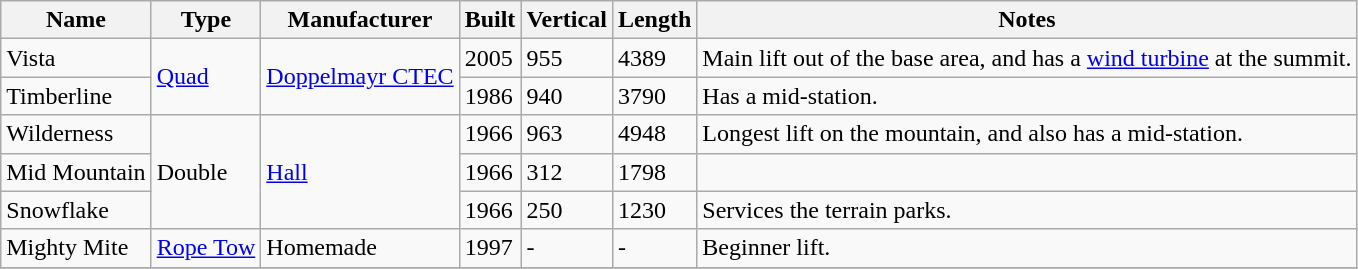<table class="wikitable">
<tr>
<th>Name</th>
<th>Type</th>
<th>Manufacturer</th>
<th>Built</th>
<th>Vertical<br></th>
<th>Length<br></th>
<th>Notes</th>
</tr>
<tr>
<td>Vista</td>
<td rowspan="2"><a href='#'>Quad</a></td>
<td rowspan="2"><a href='#'>Doppelmayr CTEC</a></td>
<td>2005</td>
<td>955</td>
<td>4389</td>
<td>Main lift out of the base area, and has a <a href='#'>wind turbine</a> at the summit.</td>
</tr>
<tr>
<td>Timberline</td>
<td>1986</td>
<td>940</td>
<td>3790</td>
<td>Has a mid-station.</td>
</tr>
<tr>
<td>Wilderness</td>
<td rowspan="3">Double</td>
<td rowspan="3"><a href='#'>Hall</a></td>
<td>1966</td>
<td>963</td>
<td>4948</td>
<td>Longest lift on the mountain, and also has a mid-station.</td>
</tr>
<tr>
<td>Mid Mountain</td>
<td>1966</td>
<td>312</td>
<td>1798</td>
<td></td>
</tr>
<tr>
<td>Snowflake</td>
<td>1966</td>
<td>250</td>
<td>1230</td>
<td>Services the terrain parks.</td>
</tr>
<tr>
<td>Mighty Mite</td>
<td><a href='#'>Rope Tow</a></td>
<td>Homemade</td>
<td>1997</td>
<td>-</td>
<td>-</td>
<td>Beginner lift.</td>
</tr>
<tr>
</tr>
</table>
